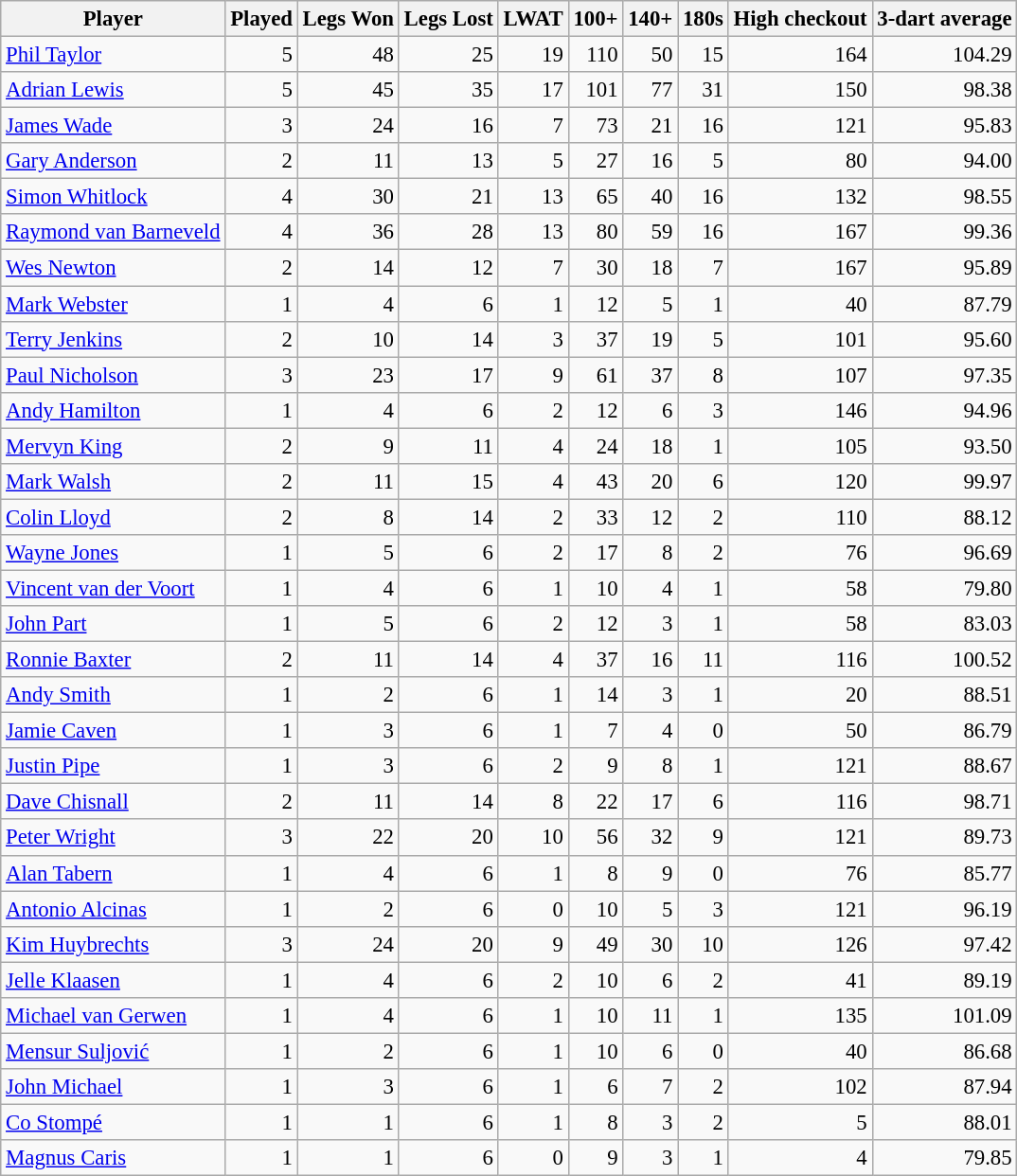<table class="wikitable sortable" style="font-size: 95%; text-align: right">
<tr>
<th>Player</th>
<th>Played</th>
<th>Legs Won</th>
<th>Legs Lost</th>
<th>LWAT</th>
<th>100+</th>
<th>140+</th>
<th>180s</th>
<th>High checkout</th>
<th>3-dart average</th>
</tr>
<tr>
<td align="left"> <a href='#'>Phil Taylor</a></td>
<td>5</td>
<td>48</td>
<td>25</td>
<td>19</td>
<td>110</td>
<td>50</td>
<td>15</td>
<td>164</td>
<td>104.29</td>
</tr>
<tr>
<td align="left"> <a href='#'>Adrian Lewis</a></td>
<td>5</td>
<td>45</td>
<td>35</td>
<td>17</td>
<td>101</td>
<td>77</td>
<td>31</td>
<td>150</td>
<td>98.38</td>
</tr>
<tr>
<td align="left"> <a href='#'>James Wade</a></td>
<td>3</td>
<td>24</td>
<td>16</td>
<td>7</td>
<td>73</td>
<td>21</td>
<td>16</td>
<td>121</td>
<td>95.83</td>
</tr>
<tr>
<td align="left"> <a href='#'>Gary Anderson</a></td>
<td>2</td>
<td>11</td>
<td>13</td>
<td>5</td>
<td>27</td>
<td>16</td>
<td>5</td>
<td>80</td>
<td>94.00</td>
</tr>
<tr>
<td align="left"> <a href='#'>Simon Whitlock</a></td>
<td>4</td>
<td>30</td>
<td>21</td>
<td>13</td>
<td>65</td>
<td>40</td>
<td>16</td>
<td>132</td>
<td>98.55</td>
</tr>
<tr>
<td align="left"> <a href='#'>Raymond van Barneveld</a></td>
<td>4</td>
<td>36</td>
<td>28</td>
<td>13</td>
<td>80</td>
<td>59</td>
<td>16</td>
<td>167</td>
<td>99.36</td>
</tr>
<tr>
<td align="left"> <a href='#'>Wes Newton</a></td>
<td>2</td>
<td>14</td>
<td>12</td>
<td>7</td>
<td>30</td>
<td>18</td>
<td>7</td>
<td>167</td>
<td>95.89</td>
</tr>
<tr>
<td align="left"> <a href='#'>Mark Webster</a></td>
<td>1</td>
<td>4</td>
<td>6</td>
<td>1</td>
<td>12</td>
<td>5</td>
<td>1</td>
<td>40</td>
<td>87.79</td>
</tr>
<tr>
<td align="left"> <a href='#'>Terry Jenkins</a></td>
<td>2</td>
<td>10</td>
<td>14</td>
<td>3</td>
<td>37</td>
<td>19</td>
<td>5</td>
<td>101</td>
<td>95.60</td>
</tr>
<tr>
<td align="left"> <a href='#'>Paul Nicholson</a></td>
<td>3</td>
<td>23</td>
<td>17</td>
<td>9</td>
<td>61</td>
<td>37</td>
<td>8</td>
<td>107</td>
<td>97.35</td>
</tr>
<tr>
<td align="left"> <a href='#'>Andy Hamilton</a></td>
<td>1</td>
<td>4</td>
<td>6</td>
<td>2</td>
<td>12</td>
<td>6</td>
<td>3</td>
<td>146</td>
<td>94.96</td>
</tr>
<tr>
<td align="left"> <a href='#'>Mervyn King</a></td>
<td>2</td>
<td>9</td>
<td>11</td>
<td>4</td>
<td>24</td>
<td>18</td>
<td>1</td>
<td>105</td>
<td>93.50</td>
</tr>
<tr>
<td align="left"> <a href='#'>Mark Walsh</a></td>
<td>2</td>
<td>11</td>
<td>15</td>
<td>4</td>
<td>43</td>
<td>20</td>
<td>6</td>
<td>120</td>
<td>99.97</td>
</tr>
<tr>
<td align="left"> <a href='#'>Colin Lloyd</a></td>
<td>2</td>
<td>8</td>
<td>14</td>
<td>2</td>
<td>33</td>
<td>12</td>
<td>2</td>
<td>110</td>
<td>88.12</td>
</tr>
<tr>
<td align="left"> <a href='#'>Wayne Jones</a></td>
<td>1</td>
<td>5</td>
<td>6</td>
<td>2</td>
<td>17</td>
<td>8</td>
<td>2</td>
<td>76</td>
<td>96.69</td>
</tr>
<tr>
<td align="left"> <a href='#'>Vincent van der Voort</a></td>
<td>1</td>
<td>4</td>
<td>6</td>
<td>1</td>
<td>10</td>
<td>4</td>
<td>1</td>
<td>58</td>
<td>79.80</td>
</tr>
<tr>
<td align="left"> <a href='#'>John Part</a></td>
<td>1</td>
<td>5</td>
<td>6</td>
<td>2</td>
<td>12</td>
<td>3</td>
<td>1</td>
<td>58</td>
<td>83.03</td>
</tr>
<tr>
<td align="left"> <a href='#'>Ronnie Baxter</a></td>
<td>2</td>
<td>11</td>
<td>14</td>
<td>4</td>
<td>37</td>
<td>16</td>
<td>11</td>
<td>116</td>
<td>100.52</td>
</tr>
<tr>
<td align="left"> <a href='#'>Andy Smith</a></td>
<td>1</td>
<td>2</td>
<td>6</td>
<td>1</td>
<td>14</td>
<td>3</td>
<td>1</td>
<td>20</td>
<td>88.51</td>
</tr>
<tr>
<td align="left"> <a href='#'>Jamie Caven</a></td>
<td>1</td>
<td>3</td>
<td>6</td>
<td>1</td>
<td>7</td>
<td>4</td>
<td>0</td>
<td>50</td>
<td>86.79</td>
</tr>
<tr>
<td align="left"> <a href='#'>Justin Pipe</a></td>
<td>1</td>
<td>3</td>
<td>6</td>
<td>2</td>
<td>9</td>
<td>8</td>
<td>1</td>
<td>121</td>
<td>88.67</td>
</tr>
<tr>
<td align="left"> <a href='#'>Dave Chisnall</a></td>
<td>2</td>
<td>11</td>
<td>14</td>
<td>8</td>
<td>22</td>
<td>17</td>
<td>6</td>
<td>116</td>
<td>98.71</td>
</tr>
<tr>
<td align="left"> <a href='#'>Peter Wright</a></td>
<td>3</td>
<td>22</td>
<td>20</td>
<td>10</td>
<td>56</td>
<td>32</td>
<td>9</td>
<td>121</td>
<td>89.73</td>
</tr>
<tr>
<td align="left"> <a href='#'>Alan Tabern</a></td>
<td>1</td>
<td>4</td>
<td>6</td>
<td>1</td>
<td>8</td>
<td>9</td>
<td>0</td>
<td>76</td>
<td>85.77</td>
</tr>
<tr>
<td align="left"> <a href='#'>Antonio Alcinas</a></td>
<td>1</td>
<td>2</td>
<td>6</td>
<td>0</td>
<td>10</td>
<td>5</td>
<td>3</td>
<td>121</td>
<td>96.19</td>
</tr>
<tr>
<td align="left"> <a href='#'>Kim Huybrechts</a></td>
<td>3</td>
<td>24</td>
<td>20</td>
<td>9</td>
<td>49</td>
<td>30</td>
<td>10</td>
<td>126</td>
<td>97.42</td>
</tr>
<tr>
<td align="left"> <a href='#'>Jelle Klaasen</a></td>
<td>1</td>
<td>4</td>
<td>6</td>
<td>2</td>
<td>10</td>
<td>6</td>
<td>2</td>
<td>41</td>
<td>89.19</td>
</tr>
<tr>
<td align="left"> <a href='#'>Michael van Gerwen</a></td>
<td>1</td>
<td>4</td>
<td>6</td>
<td>1</td>
<td>10</td>
<td>11</td>
<td>1</td>
<td>135</td>
<td>101.09</td>
</tr>
<tr>
<td align="left"> <a href='#'>Mensur Suljović</a></td>
<td>1</td>
<td>2</td>
<td>6</td>
<td>1</td>
<td>10</td>
<td>6</td>
<td>0</td>
<td>40</td>
<td>86.68</td>
</tr>
<tr>
<td align="left"> <a href='#'>John Michael</a></td>
<td>1</td>
<td>3</td>
<td>6</td>
<td>1</td>
<td>6</td>
<td>7</td>
<td>2</td>
<td>102</td>
<td>87.94</td>
</tr>
<tr>
<td align="left"> <a href='#'>Co Stompé</a></td>
<td>1</td>
<td>1</td>
<td>6</td>
<td>1</td>
<td>8</td>
<td>3</td>
<td>2</td>
<td>5</td>
<td>88.01</td>
</tr>
<tr>
<td align="left"> <a href='#'>Magnus Caris</a></td>
<td>1</td>
<td>1</td>
<td>6</td>
<td>0</td>
<td>9</td>
<td>3</td>
<td>1</td>
<td>4</td>
<td>79.85</td>
</tr>
</table>
